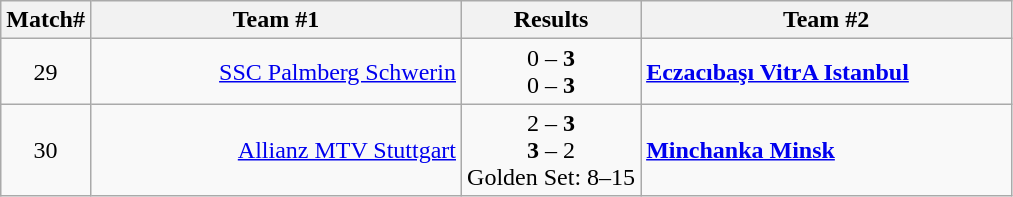<table class="wikitable" style="border-collapse: collapse;">
<tr>
<th>Match#</th>
<th align="right" width="240">Team #1</th>
<th>  Results  </th>
<th align="left" width="240">Team #2</th>
</tr>
<tr>
<td align="center">29</td>
<td align="right"><a href='#'>SSC Palmberg Schwerin</a> </td>
<td align="center">0 – <strong>3</strong> <br>  0 – <strong>3</strong></td>
<td> <strong><a href='#'>Eczacıbaşı VitrA Istanbul</a></strong></td>
</tr>
<tr>
<td align="center">30</td>
<td align="right"><a href='#'>Allianz MTV Stuttgart</a> </td>
<td align="center">2 – <strong>3</strong> <br>  <strong>3</strong> – 2 <br>Golden Set: 8–15</td>
<td> <strong><a href='#'>Minchanka Minsk</a></strong></td>
</tr>
</table>
